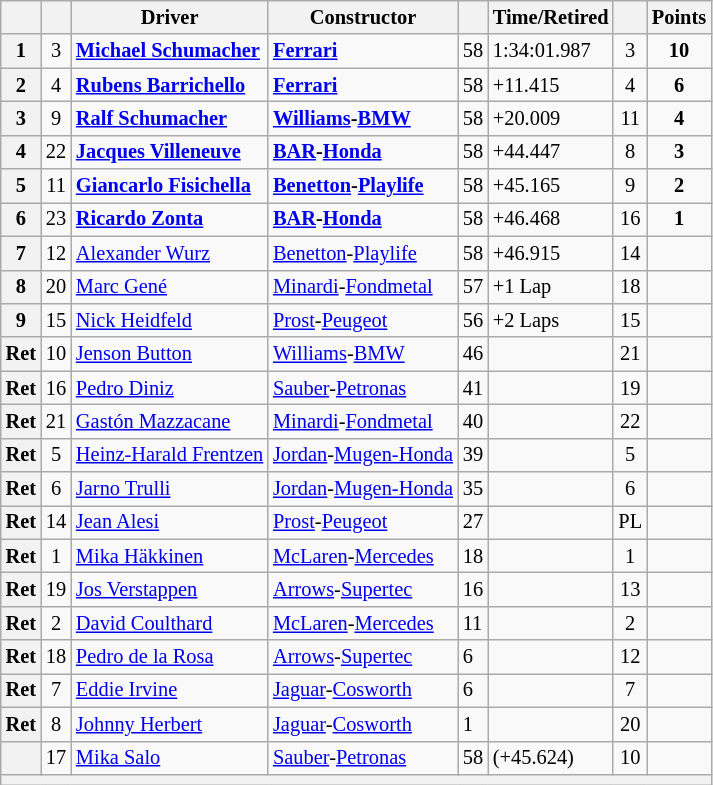<table class="wikitable sortable" style="font-size: 85%;">
<tr>
<th scope="col"></th>
<th scope="col"></th>
<th scope="col">Driver</th>
<th scope="col">Constructor</th>
<th class="unsortable" scope="col"></th>
<th class="unsortable" scope="col">Time/Retired</th>
<th scope="col"></th>
<th scope="col">Points</th>
</tr>
<tr>
<th>1</th>
<td align="center">3</td>
<td data-sort-value="SCHm"><strong> <a href='#'>Michael Schumacher</a></strong></td>
<td><strong><a href='#'>Ferrari</a></strong></td>
<td>58</td>
<td>1:34:01.987</td>
<td align="center">3</td>
<td align="center"><strong>10</strong></td>
</tr>
<tr>
<th>2</th>
<td align="center">4</td>
<td data-sort-value="BAR"> <strong><a href='#'>Rubens Barrichello</a></strong></td>
<td><strong><a href='#'>Ferrari</a></strong></td>
<td>58</td>
<td>+11.415</td>
<td align="center">4</td>
<td align="center"><strong>6</strong></td>
</tr>
<tr>
<th>3</th>
<td align="center">9</td>
<td data-sort-value="SCHr"> <strong><a href='#'>Ralf Schumacher</a></strong></td>
<td><strong><a href='#'>Williams</a>-<a href='#'>BMW</a></strong></td>
<td>58</td>
<td>+20.009</td>
<td align="center">11</td>
<td align="center"><strong>4</strong></td>
</tr>
<tr>
<th>4</th>
<td align="center">22</td>
<td data-sort-value="VIL"> <strong><a href='#'>Jacques Villeneuve</a></strong></td>
<td><strong><a href='#'>BAR</a>-<a href='#'>Honda</a></strong></td>
<td>58</td>
<td>+44.447</td>
<td align="center">8</td>
<td align="center"><strong>3</strong></td>
</tr>
<tr>
<th>5</th>
<td align="center">11</td>
<td data-sort-value="FIS"> <strong><a href='#'>Giancarlo Fisichella</a></strong></td>
<td><strong><a href='#'>Benetton</a>-<a href='#'>Playlife</a></strong></td>
<td>58</td>
<td>+45.165</td>
<td align="center">9</td>
<td align="center"><strong>2</strong></td>
</tr>
<tr>
<th>6</th>
<td align="center">23</td>
<td data-sort-value="ZON"> <strong><a href='#'>Ricardo Zonta</a></strong></td>
<td><strong><a href='#'>BAR</a>-<a href='#'>Honda</a></strong></td>
<td>58</td>
<td>+46.468</td>
<td align="center">16</td>
<td align="center"><strong>1</strong></td>
</tr>
<tr>
<th>7</th>
<td align="center">12</td>
<td data-sort-value="WUR"> <a href='#'>Alexander Wurz</a></td>
<td><a href='#'>Benetton</a>-<a href='#'>Playlife</a></td>
<td>58</td>
<td>+46.915</td>
<td align="center">14</td>
<td></td>
</tr>
<tr>
<th>8</th>
<td align="center">20</td>
<td data-sort-value="GEN"> <a href='#'>Marc Gené</a></td>
<td><a href='#'>Minardi</a>-<a href='#'>Fondmetal</a></td>
<td>57</td>
<td>+1 Lap</td>
<td align="center">18</td>
<td></td>
</tr>
<tr>
<th>9</th>
<td align="center">15</td>
<td data-sort-value="HEI"> <a href='#'>Nick Heidfeld</a></td>
<td><a href='#'>Prost</a>-<a href='#'>Peugeot</a></td>
<td>56</td>
<td>+2 Laps</td>
<td align="center">15</td>
<td></td>
</tr>
<tr>
<th data-sort-value="10">Ret</th>
<td align="center">10</td>
<td data-sort-value="BUT"> <a href='#'>Jenson Button</a></td>
<td><a href='#'>Williams</a>-<a href='#'>BMW</a></td>
<td>46</td>
<td></td>
<td align="center">21</td>
<td></td>
</tr>
<tr>
<th data-sort-value="11">Ret</th>
<td align="center">16</td>
<td data-sort-value="DIN"> <a href='#'>Pedro Diniz</a></td>
<td><a href='#'>Sauber</a>-<a href='#'>Petronas</a></td>
<td>41</td>
<td></td>
<td align="center">19</td>
<td></td>
</tr>
<tr>
<th data-sort-value="12">Ret</th>
<td align="center">21</td>
<td data-sort-value="MAZ"> <a href='#'>Gastón Mazzacane</a></td>
<td><a href='#'>Minardi</a>-<a href='#'>Fondmetal</a></td>
<td>40</td>
<td></td>
<td align="center">22</td>
<td></td>
</tr>
<tr>
<th data-sort-value="13">Ret</th>
<td align="center">5</td>
<td data-sort-value="FRE"> <a href='#'>Heinz-Harald Frentzen</a></td>
<td><a href='#'>Jordan</a>-<a href='#'>Mugen-Honda</a></td>
<td>39</td>
<td></td>
<td align="center">5</td>
<td></td>
</tr>
<tr>
<th data-sort-value="14">Ret</th>
<td align="center">6</td>
<td data-sort-value="TRU"> <a href='#'>Jarno Trulli</a></td>
<td><a href='#'>Jordan</a>-<a href='#'>Mugen-Honda</a></td>
<td>35</td>
<td></td>
<td align="center">6</td>
<td></td>
</tr>
<tr>
<th data-sort-value="15">Ret</th>
<td align="center">14</td>
<td data-sort-value="ALE"> <a href='#'>Jean Alesi</a></td>
<td><a href='#'>Prost</a>-<a href='#'>Peugeot</a></td>
<td>27</td>
<td></td>
<td align="center">PL</td>
<td></td>
</tr>
<tr>
<th data-sort-value="16">Ret</th>
<td align="center">1</td>
<td data-sort-value="HAK"> <a href='#'>Mika Häkkinen</a></td>
<td><a href='#'>McLaren</a>-<a href='#'>Mercedes</a></td>
<td>18</td>
<td></td>
<td align="center">1</td>
<td></td>
</tr>
<tr>
<th data-sort-value="17">Ret</th>
<td align="center">19</td>
<td data-sort-value="VER"> <a href='#'>Jos Verstappen</a></td>
<td><a href='#'>Arrows</a>-<a href='#'>Supertec</a></td>
<td>16</td>
<td></td>
<td align="center">13</td>
<td></td>
</tr>
<tr>
<th data-sort-value="18">Ret</th>
<td align="center">2</td>
<td data-sort-value="COU"> <a href='#'>David Coulthard</a></td>
<td><a href='#'>McLaren</a>-<a href='#'>Mercedes</a></td>
<td>11</td>
<td></td>
<td align="center">2</td>
<td></td>
</tr>
<tr>
<th data-sort-value="19">Ret</th>
<td align="center">18</td>
<td data-sort-value="DEL"> <a href='#'>Pedro de la Rosa</a></td>
<td><a href='#'>Arrows</a>-<a href='#'>Supertec</a></td>
<td>6</td>
<td></td>
<td align="center">12</td>
<td></td>
</tr>
<tr>
<th data-sort-value="20">Ret</th>
<td align="center">7</td>
<td data-sort-value="IRV"> <a href='#'>Eddie Irvine</a></td>
<td><a href='#'>Jaguar</a>-<a href='#'>Cosworth</a></td>
<td>6</td>
<td></td>
<td align="center">7</td>
<td></td>
</tr>
<tr>
<th data-sort-value="21">Ret</th>
<td align="center">8</td>
<td data-sort-value="HER"> <a href='#'>Johnny Herbert</a></td>
<td><a href='#'>Jaguar</a>-<a href='#'>Cosworth</a></td>
<td>1</td>
<td></td>
<td align="center">20</td>
<td></td>
</tr>
<tr>
<th data-sort-value="22"></th>
<td align="center">17</td>
<td data-sort-value="SAL"> <a href='#'>Mika Salo</a></td>
<td><a href='#'>Sauber</a>-<a href='#'>Petronas</a></td>
<td>58</td>
<td> (+45.624)</td>
<td align="center">10</td>
<td></td>
</tr>
<tr>
<th colspan="8"></th>
</tr>
</table>
